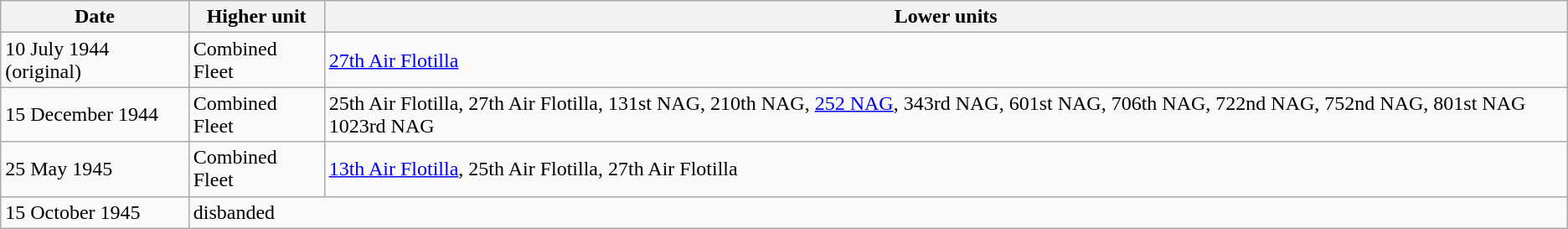<table class="wikitable">
<tr>
<th>Date</th>
<th>Higher unit</th>
<th>Lower units</th>
</tr>
<tr>
<td>10 July 1944 (original)</td>
<td>Combined Fleet</td>
<td><a href='#'>27th Air Flotilla</a></td>
</tr>
<tr>
<td>15 December 1944</td>
<td>Combined Fleet</td>
<td>25th Air Flotilla, 27th Air Flotilla, 131st NAG, 210th NAG, <a href='#'>252 NAG</a>, 343rd NAG, 601st NAG, 706th NAG, 722nd NAG, 752nd NAG, 801st NAG 1023rd NAG</td>
</tr>
<tr>
<td>25 May 1945</td>
<td>Combined Fleet</td>
<td><a href='#'>13th Air Flotilla</a>, 25th Air Flotilla, 27th Air Flotilla</td>
</tr>
<tr>
<td>15 October 1945</td>
<td colspan="3">disbanded</td>
</tr>
</table>
